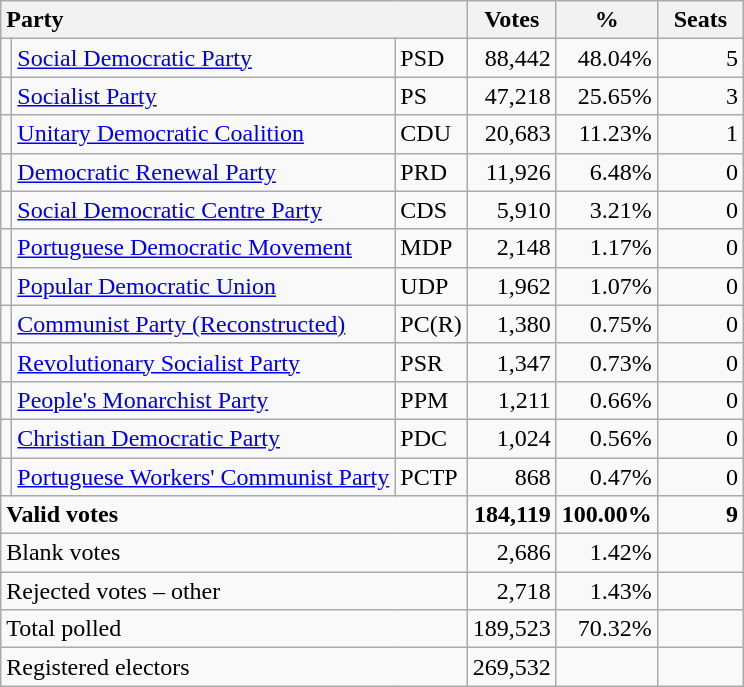<table class="wikitable" border="1" style="text-align:right;">
<tr>
<th style="text-align:left;" colspan=3>Party</th>
<th align=center width="50">Votes</th>
<th align=center width="50">%</th>
<th align=center width="50">Seats</th>
</tr>
<tr>
<td></td>
<td align=left><a href='#'>Social Democratic Party</a></td>
<td align=left>PSD</td>
<td>88,442</td>
<td>48.04%</td>
<td>5</td>
</tr>
<tr>
<td></td>
<td align=left><a href='#'>Socialist Party</a></td>
<td align=left>PS</td>
<td>47,218</td>
<td>25.65%</td>
<td>3</td>
</tr>
<tr>
<td></td>
<td align=left style="white-space: nowrap;"><a href='#'>Unitary Democratic Coalition</a></td>
<td align=left>CDU</td>
<td>20,683</td>
<td>11.23%</td>
<td>1</td>
</tr>
<tr>
<td></td>
<td align=left><a href='#'>Democratic Renewal Party</a></td>
<td align=left>PRD</td>
<td>11,926</td>
<td>6.48%</td>
<td>0</td>
</tr>
<tr>
<td></td>
<td align=left style="white-space: nowrap;"><a href='#'>Social Democratic Centre Party</a></td>
<td align=left>CDS</td>
<td>5,910</td>
<td>3.21%</td>
<td>0</td>
</tr>
<tr>
<td></td>
<td align=left><a href='#'>Portuguese Democratic Movement</a></td>
<td align=left>MDP</td>
<td>2,148</td>
<td>1.17%</td>
<td>0</td>
</tr>
<tr>
<td></td>
<td align=left><a href='#'>Popular Democratic Union</a></td>
<td align=left>UDP</td>
<td>1,962</td>
<td>1.07%</td>
<td>0</td>
</tr>
<tr>
<td></td>
<td align=left><a href='#'>Communist Party (Reconstructed)</a></td>
<td align=left>PC(R)</td>
<td>1,380</td>
<td>0.75%</td>
<td>0</td>
</tr>
<tr>
<td></td>
<td align=left><a href='#'>Revolutionary Socialist Party</a></td>
<td align=left>PSR</td>
<td>1,347</td>
<td>0.73%</td>
<td>0</td>
</tr>
<tr>
<td></td>
<td align=left><a href='#'>People's Monarchist Party</a></td>
<td align=left>PPM</td>
<td>1,211</td>
<td>0.66%</td>
<td>0</td>
</tr>
<tr>
<td></td>
<td align=left style="white-space: nowrap;"><a href='#'>Christian Democratic Party</a></td>
<td align=left>PDC</td>
<td>1,024</td>
<td>0.56%</td>
<td>0</td>
</tr>
<tr>
<td></td>
<td align=left><a href='#'>Portuguese Workers' Communist Party</a></td>
<td align=left>PCTP</td>
<td>868</td>
<td>0.47%</td>
<td>0</td>
</tr>
<tr style="font-weight:bold">
<td align=left colspan=3>Valid votes</td>
<td>184,119</td>
<td>100.00%</td>
<td>9</td>
</tr>
<tr>
<td align=left colspan=3>Blank votes</td>
<td>2,686</td>
<td>1.42%</td>
<td></td>
</tr>
<tr>
<td align=left colspan=3>Rejected votes – other</td>
<td>2,718</td>
<td>1.43%</td>
<td></td>
</tr>
<tr>
<td align=left colspan=3>Total polled</td>
<td>189,523</td>
<td>70.32%</td>
<td></td>
</tr>
<tr>
<td align=left colspan=3>Registered electors</td>
<td>269,532</td>
<td></td>
<td></td>
</tr>
</table>
